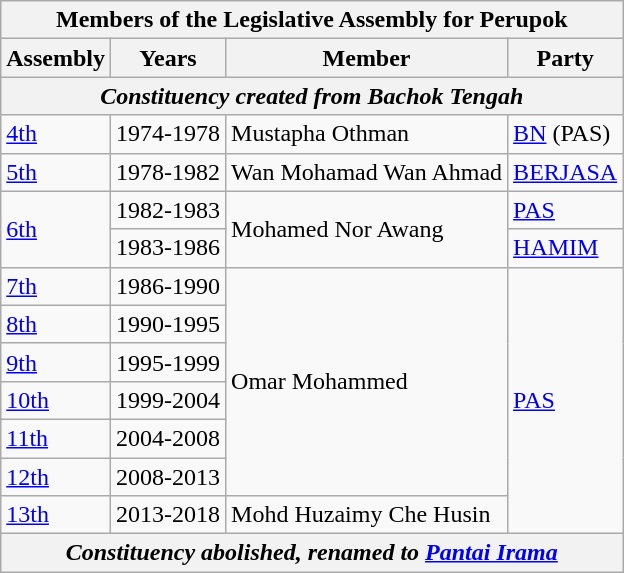<table class=wikitable>
<tr>
<th colspan=4>Members of the Legislative Assembly for Perupok</th>
</tr>
<tr>
<th>Assembly</th>
<th>Years</th>
<th>Member</th>
<th>Party</th>
</tr>
<tr>
<th colspan=4 align=center><em>Constituency created from Bachok Tengah</em></th>
</tr>
<tr>
<td><a href='#'>4th</a></td>
<td>1974-1978</td>
<td>Mustapha Othman</td>
<td><a href='#'>BN</a> (PAS)</td>
</tr>
<tr>
<td><a href='#'>5th</a></td>
<td>1978-1982</td>
<td>Wan Mohamad Wan Ahmad</td>
<td><a href='#'>BERJASA</a></td>
</tr>
<tr>
<td rowspan=2><a href='#'>6th</a></td>
<td>1982-1983</td>
<td rowspan=2>Mohamed Nor Awang</td>
<td><a href='#'>PAS</a></td>
</tr>
<tr>
<td>1983-1986</td>
<td><a href='#'>HAMIM</a></td>
</tr>
<tr>
<td><a href='#'>7th</a></td>
<td>1986-1990</td>
<td rowspan=6>Omar Mohammed</td>
<td rowspan=7><a href='#'>PAS</a></td>
</tr>
<tr>
<td><a href='#'>8th</a></td>
<td>1990-1995</td>
</tr>
<tr>
<td><a href='#'>9th</a></td>
<td>1995-1999</td>
</tr>
<tr>
<td><a href='#'>10th</a></td>
<td>1999-2004</td>
</tr>
<tr>
<td><a href='#'>11th</a></td>
<td>2004-2008</td>
</tr>
<tr>
<td><a href='#'>12th</a></td>
<td>2008-2013</td>
</tr>
<tr>
<td><a href='#'>13th</a></td>
<td>2013-2018</td>
<td>Mohd Huzaimy Che Husin</td>
</tr>
<tr>
<th colspan=4 align=center><em>Constituency abolished, renamed to <a href='#'>Pantai Irama</a></em></th>
</tr>
</table>
